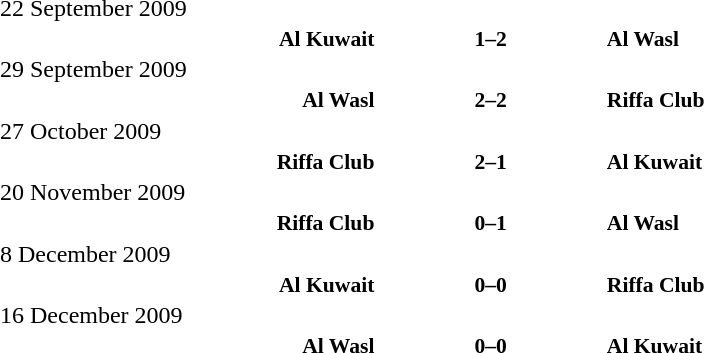<table width=100% cellspacing=1>
<tr>
<th width=20%></th>
<th width=12%></th>
<th width=20%></th>
<th></th>
</tr>
<tr>
<td>22 September 2009</td>
</tr>
<tr style=font-size:90%>
<td align=right><strong>Al Kuwait</strong></td>
<td align=center><strong>1–2</strong></td>
<td><strong>Al Wasl</strong></td>
<td></td>
<td></td>
</tr>
<tr>
<td>29 September 2009</td>
</tr>
<tr style=font-size:90%>
<td align=right><strong>Al Wasl</strong></td>
<td align=center><strong>2–2</strong></td>
<td><strong>Riffa Club</strong></td>
<td></td>
<td></td>
</tr>
<tr>
<td>27 October 2009</td>
</tr>
<tr style=font-size:90%>
<td align=right><strong>Riffa Club</strong></td>
<td align=center><strong>2–1</strong></td>
<td><strong>Al Kuwait</strong></td>
<td></td>
<td></td>
</tr>
<tr>
<td>20 November 2009</td>
</tr>
<tr style=font-size:90%>
<td align=right><strong>Riffa Club</strong></td>
<td align=center><strong>0–1</strong></td>
<td><strong>Al Wasl</strong></td>
<td></td>
<td></td>
</tr>
<tr>
<td>8 December 2009</td>
</tr>
<tr style=font-size:90%>
<td align=right><strong>Al Kuwait</strong></td>
<td align=center><strong>0–0</strong></td>
<td><strong>Riffa Club</strong></td>
<td></td>
<td></td>
</tr>
<tr>
<td>16 December 2009</td>
</tr>
<tr style=font-size:90%>
<td align=right><strong>Al Wasl</strong></td>
<td align=center><strong>0–0</strong></td>
<td><strong>Al Kuwait</strong></td>
<td></td>
<td></td>
</tr>
</table>
